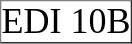<table border=1 cellpadding=0 cellspacing=0>
<tr size=35>
<td style="background:#02219F; font-size: 7pt; color: white; line-height: 180%; border: hidden;"> </td>
<td style="background:white; font-size: 18pt; color: black; border: hidden;">EDI 10B</td>
</tr>
</table>
